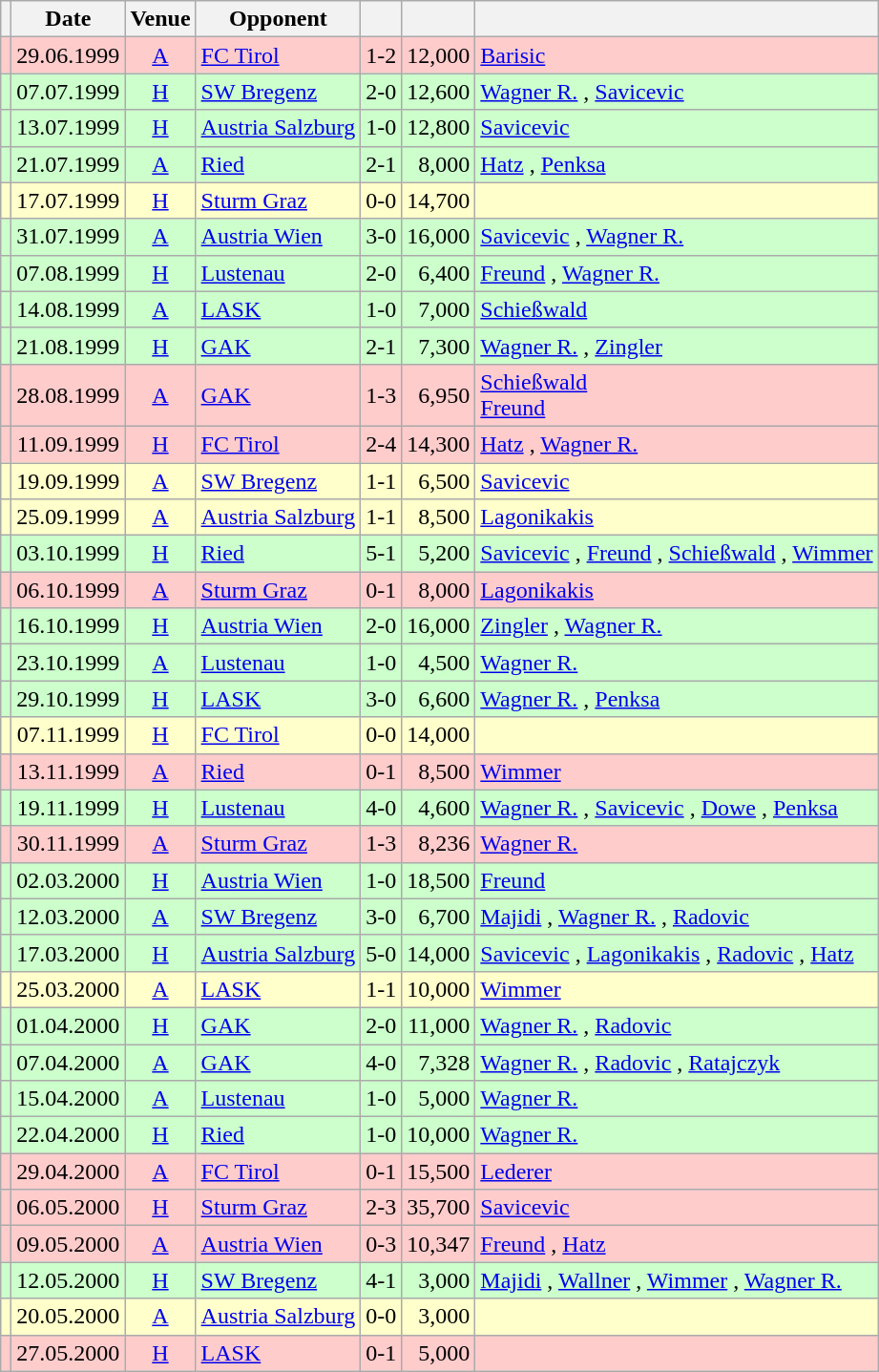<table class="wikitable" Style="text-align: center">
<tr>
<th></th>
<th>Date</th>
<th>Venue</th>
<th>Opponent</th>
<th></th>
<th></th>
<th></th>
</tr>
<tr style="background:#fcc">
<td></td>
<td>29.06.1999</td>
<td><a href='#'>A</a></td>
<td align="left"><a href='#'>FC Tirol</a></td>
<td>1-2</td>
<td align="right">12,000</td>
<td align="left"><a href='#'>Barisic</a> </td>
</tr>
<tr style="background:#cfc">
<td></td>
<td>07.07.1999</td>
<td><a href='#'>H</a></td>
<td align="left"><a href='#'>SW Bregenz</a></td>
<td>2-0</td>
<td align="right">12,600</td>
<td align="left"><a href='#'>Wagner R.</a> , <a href='#'>Savicevic</a> </td>
</tr>
<tr style="background:#cfc">
<td></td>
<td>13.07.1999</td>
<td><a href='#'>H</a></td>
<td align="left"><a href='#'>Austria Salzburg</a></td>
<td>1-0</td>
<td align="right">12,800</td>
<td align="left"><a href='#'>Savicevic</a> </td>
</tr>
<tr style="background:#cfc">
<td></td>
<td>21.07.1999</td>
<td><a href='#'>A</a></td>
<td align="left"><a href='#'>Ried</a></td>
<td>2-1</td>
<td align="right">8,000</td>
<td align="left"><a href='#'>Hatz</a> , <a href='#'>Penksa</a> </td>
</tr>
<tr style="background:#ffc">
<td></td>
<td>17.07.1999</td>
<td><a href='#'>H</a></td>
<td align="left"><a href='#'>Sturm Graz</a></td>
<td>0-0</td>
<td align="right">14,700</td>
<td align="left"></td>
</tr>
<tr style="background:#cfc">
<td></td>
<td>31.07.1999</td>
<td><a href='#'>A</a></td>
<td align="left"><a href='#'>Austria Wien</a></td>
<td>3-0</td>
<td align="right">16,000</td>
<td align="left"><a href='#'>Savicevic</a>  , <a href='#'>Wagner R.</a> </td>
</tr>
<tr style="background:#cfc">
<td></td>
<td>07.08.1999</td>
<td><a href='#'>H</a></td>
<td align="left"><a href='#'>Lustenau</a></td>
<td>2-0</td>
<td align="right">6,400</td>
<td align="left"><a href='#'>Freund</a> , <a href='#'>Wagner R.</a> </td>
</tr>
<tr style="background:#cfc">
<td></td>
<td>14.08.1999</td>
<td><a href='#'>A</a></td>
<td align="left"><a href='#'>LASK</a></td>
<td>1-0</td>
<td align="right">7,000</td>
<td align="left"><a href='#'>Schießwald</a> </td>
</tr>
<tr style="background:#cfc">
<td></td>
<td>21.08.1999</td>
<td><a href='#'>H</a></td>
<td align="left"><a href='#'>GAK</a></td>
<td>2-1</td>
<td align="right">7,300</td>
<td align="left"><a href='#'>Wagner R.</a> , <a href='#'>Zingler</a> </td>
</tr>
<tr style="background:#fcc">
<td></td>
<td>28.08.1999</td>
<td><a href='#'>A</a></td>
<td align="left"><a href='#'>GAK</a></td>
<td>1-3</td>
<td align="right">6,950</td>
<td align="left"><a href='#'>Schießwald</a>  <br> <a href='#'>Freund</a> </td>
</tr>
<tr style="background:#fcc">
<td></td>
<td>11.09.1999</td>
<td><a href='#'>H</a></td>
<td align="left"><a href='#'>FC Tirol</a></td>
<td>2-4</td>
<td align="right">14,300</td>
<td align="left"><a href='#'>Hatz</a> , <a href='#'>Wagner R.</a> </td>
</tr>
<tr style="background:#ffc">
<td></td>
<td>19.09.1999</td>
<td><a href='#'>A</a></td>
<td align="left"><a href='#'>SW Bregenz</a></td>
<td>1-1</td>
<td align="right">6,500</td>
<td align="left"><a href='#'>Savicevic</a> </td>
</tr>
<tr style="background:#ffc">
<td></td>
<td>25.09.1999</td>
<td><a href='#'>A</a></td>
<td align="left"><a href='#'>Austria Salzburg</a></td>
<td>1-1</td>
<td align="right">8,500</td>
<td align="left"><a href='#'>Lagonikakis</a> </td>
</tr>
<tr style="background:#cfc">
<td></td>
<td>03.10.1999</td>
<td><a href='#'>H</a></td>
<td align="left"><a href='#'>Ried</a></td>
<td>5-1</td>
<td align="right">5,200</td>
<td align="left"><a href='#'>Savicevic</a>  , <a href='#'>Freund</a> , <a href='#'>Schießwald</a> , <a href='#'>Wimmer</a> </td>
</tr>
<tr style="background:#fcc">
<td></td>
<td>06.10.1999</td>
<td><a href='#'>A</a></td>
<td align="left"><a href='#'>Sturm Graz</a></td>
<td>0-1</td>
<td align="right">8,000</td>
<td align="left"><a href='#'>Lagonikakis</a> </td>
</tr>
<tr style="background:#cfc">
<td></td>
<td>16.10.1999</td>
<td><a href='#'>H</a></td>
<td align="left"><a href='#'>Austria Wien</a></td>
<td>2-0</td>
<td align="right">16,000</td>
<td align="left"><a href='#'>Zingler</a> , <a href='#'>Wagner R.</a> </td>
</tr>
<tr style="background:#cfc">
<td></td>
<td>23.10.1999</td>
<td><a href='#'>A</a></td>
<td align="left"><a href='#'>Lustenau</a></td>
<td>1-0</td>
<td align="right">4,500</td>
<td align="left"><a href='#'>Wagner R.</a> </td>
</tr>
<tr style="background:#cfc">
<td></td>
<td>29.10.1999</td>
<td><a href='#'>H</a></td>
<td align="left"><a href='#'>LASK</a></td>
<td>3-0</td>
<td align="right">6,600</td>
<td align="left"><a href='#'>Wagner R.</a>  , <a href='#'>Penksa</a> </td>
</tr>
<tr style="background:#ffc">
<td></td>
<td>07.11.1999</td>
<td><a href='#'>H</a></td>
<td align="left"><a href='#'>FC Tirol</a></td>
<td>0-0</td>
<td align="right">14,000</td>
<td align="left"></td>
</tr>
<tr style="background:#fcc">
<td></td>
<td>13.11.1999</td>
<td><a href='#'>A</a></td>
<td align="left"><a href='#'>Ried</a></td>
<td>0-1</td>
<td align="right">8,500</td>
<td align="left"><a href='#'>Wimmer</a> </td>
</tr>
<tr style="background:#cfc">
<td></td>
<td>19.11.1999</td>
<td><a href='#'>H</a></td>
<td align="left"><a href='#'>Lustenau</a></td>
<td>4-0</td>
<td align="right">4,600</td>
<td align="left"><a href='#'>Wagner R.</a> , <a href='#'>Savicevic</a> , <a href='#'>Dowe</a> , <a href='#'>Penksa</a> </td>
</tr>
<tr style="background:#fcc">
<td></td>
<td>30.11.1999</td>
<td><a href='#'>A</a></td>
<td align="left"><a href='#'>Sturm Graz</a></td>
<td>1-3</td>
<td align="right">8,236</td>
<td align="left"><a href='#'>Wagner R.</a> </td>
</tr>
<tr style="background:#cfc">
<td></td>
<td>02.03.2000</td>
<td><a href='#'>H</a></td>
<td align="left"><a href='#'>Austria Wien</a></td>
<td>1-0</td>
<td align="right">18,500</td>
<td align="left"><a href='#'>Freund</a> </td>
</tr>
<tr style="background:#cfc">
<td></td>
<td>12.03.2000</td>
<td><a href='#'>A</a></td>
<td align="left"><a href='#'>SW Bregenz</a></td>
<td>3-0</td>
<td align="right">6,700</td>
<td align="left"><a href='#'>Majidi</a> , <a href='#'>Wagner R.</a> , <a href='#'>Radovic</a> </td>
</tr>
<tr style="background:#cfc">
<td></td>
<td>17.03.2000</td>
<td><a href='#'>H</a></td>
<td align="left"><a href='#'>Austria Salzburg</a></td>
<td>5-0</td>
<td align="right">14,000</td>
<td align="left"><a href='#'>Savicevic</a> , <a href='#'>Lagonikakis</a> , <a href='#'>Radovic</a>  , <a href='#'>Hatz</a> </td>
</tr>
<tr style="background:#ffc">
<td></td>
<td>25.03.2000</td>
<td><a href='#'>A</a></td>
<td align="left"><a href='#'>LASK</a></td>
<td>1-1</td>
<td align="right">10,000</td>
<td align="left"><a href='#'>Wimmer</a> </td>
</tr>
<tr style="background:#cfc">
<td></td>
<td>01.04.2000</td>
<td><a href='#'>H</a></td>
<td align="left"><a href='#'>GAK</a></td>
<td>2-0</td>
<td align="right">11,000</td>
<td align="left"><a href='#'>Wagner R.</a> , <a href='#'>Radovic</a> </td>
</tr>
<tr style="background:#cfc">
<td></td>
<td>07.04.2000</td>
<td><a href='#'>A</a></td>
<td align="left"><a href='#'>GAK</a></td>
<td>4-0</td>
<td align="right">7,328</td>
<td align="left"><a href='#'>Wagner R.</a> , <a href='#'>Radovic</a>  , <a href='#'>Ratajczyk</a> </td>
</tr>
<tr style="background:#cfc">
<td></td>
<td>15.04.2000</td>
<td><a href='#'>A</a></td>
<td align="left"><a href='#'>Lustenau</a></td>
<td>1-0</td>
<td align="right">5,000</td>
<td align="left"><a href='#'>Wagner R.</a> </td>
</tr>
<tr style="background:#cfc">
<td></td>
<td>22.04.2000</td>
<td><a href='#'>H</a></td>
<td align="left"><a href='#'>Ried</a></td>
<td>1-0</td>
<td align="right">10,000</td>
<td align="left"><a href='#'>Wagner R.</a> </td>
</tr>
<tr style="background:#fcc">
<td></td>
<td>29.04.2000</td>
<td><a href='#'>A</a></td>
<td align="left"><a href='#'>FC Tirol</a></td>
<td>0-1</td>
<td align="right">15,500</td>
<td align="left"><a href='#'>Lederer</a> </td>
</tr>
<tr style="background:#fcc">
<td></td>
<td>06.05.2000</td>
<td><a href='#'>H</a></td>
<td align="left"><a href='#'>Sturm Graz</a></td>
<td>2-3</td>
<td align="right">35,700</td>
<td align="left"><a href='#'>Savicevic</a>  </td>
</tr>
<tr style="background:#fcc">
<td></td>
<td>09.05.2000</td>
<td><a href='#'>A</a></td>
<td align="left"><a href='#'>Austria Wien</a></td>
<td>0-3</td>
<td align="right">10,347</td>
<td align="left"><a href='#'>Freund</a> , <a href='#'>Hatz</a> </td>
</tr>
<tr style="background:#cfc">
<td></td>
<td>12.05.2000</td>
<td><a href='#'>H</a></td>
<td align="left"><a href='#'>SW Bregenz</a></td>
<td>4-1</td>
<td align="right">3,000</td>
<td align="left"><a href='#'>Majidi</a> , <a href='#'>Wallner</a> , <a href='#'>Wimmer</a> , <a href='#'>Wagner R.</a> </td>
</tr>
<tr style="background:#ffc">
<td></td>
<td>20.05.2000</td>
<td><a href='#'>A</a></td>
<td align="left"><a href='#'>Austria Salzburg</a></td>
<td>0-0</td>
<td align="right">3,000</td>
<td align="left"></td>
</tr>
<tr style="background:#fcc">
<td></td>
<td>27.05.2000</td>
<td><a href='#'>H</a></td>
<td align="left"><a href='#'>LASK</a></td>
<td>0-1</td>
<td align="right">5,000</td>
<td align="left"></td>
</tr>
</table>
